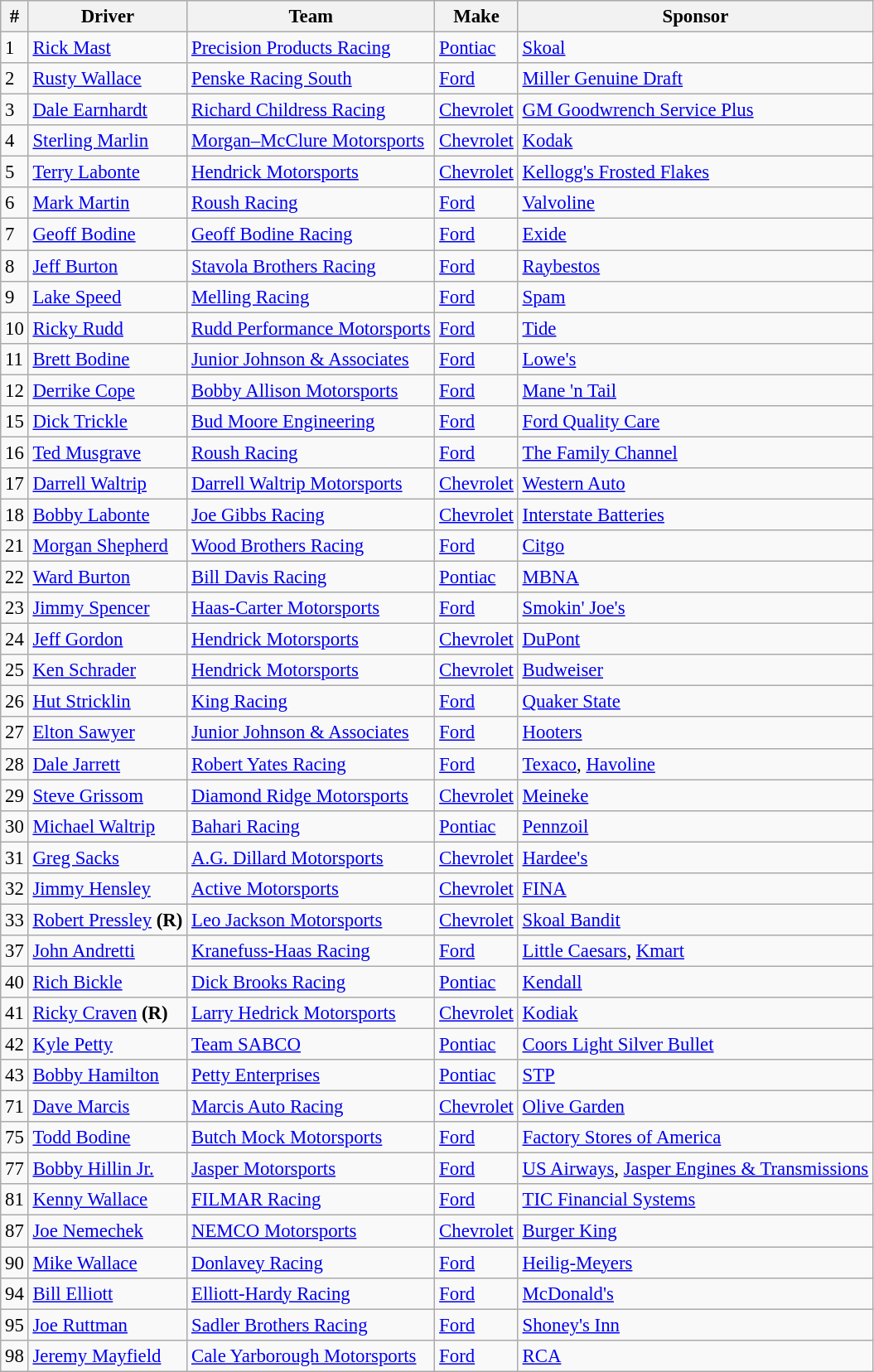<table class="wikitable" style="font-size:95%">
<tr>
<th>#</th>
<th>Driver</th>
<th>Team</th>
<th>Make</th>
<th>Sponsor</th>
</tr>
<tr>
<td>1</td>
<td><a href='#'>Rick Mast</a></td>
<td><a href='#'>Precision Products Racing</a></td>
<td><a href='#'>Pontiac</a></td>
<td><a href='#'>Skoal</a></td>
</tr>
<tr>
<td>2</td>
<td><a href='#'>Rusty Wallace</a></td>
<td><a href='#'>Penske Racing South</a></td>
<td><a href='#'>Ford</a></td>
<td><a href='#'>Miller Genuine Draft</a></td>
</tr>
<tr>
<td>3</td>
<td><a href='#'>Dale Earnhardt</a></td>
<td><a href='#'>Richard Childress Racing</a></td>
<td><a href='#'>Chevrolet</a></td>
<td><a href='#'>GM Goodwrench Service Plus</a></td>
</tr>
<tr>
<td>4</td>
<td><a href='#'>Sterling Marlin</a></td>
<td><a href='#'>Morgan–McClure Motorsports</a></td>
<td><a href='#'>Chevrolet</a></td>
<td><a href='#'>Kodak</a></td>
</tr>
<tr>
<td>5</td>
<td><a href='#'>Terry Labonte</a></td>
<td><a href='#'>Hendrick Motorsports</a></td>
<td><a href='#'>Chevrolet</a></td>
<td><a href='#'>Kellogg's Frosted Flakes</a></td>
</tr>
<tr>
<td>6</td>
<td><a href='#'>Mark Martin</a></td>
<td><a href='#'>Roush Racing</a></td>
<td><a href='#'>Ford</a></td>
<td><a href='#'>Valvoline</a></td>
</tr>
<tr>
<td>7</td>
<td><a href='#'>Geoff Bodine</a></td>
<td><a href='#'>Geoff Bodine Racing</a></td>
<td><a href='#'>Ford</a></td>
<td><a href='#'>Exide</a></td>
</tr>
<tr>
<td>8</td>
<td><a href='#'>Jeff Burton</a></td>
<td><a href='#'>Stavola Brothers Racing</a></td>
<td><a href='#'>Ford</a></td>
<td><a href='#'>Raybestos</a></td>
</tr>
<tr>
<td>9</td>
<td><a href='#'>Lake Speed</a></td>
<td><a href='#'>Melling Racing</a></td>
<td><a href='#'>Ford</a></td>
<td><a href='#'>Spam</a></td>
</tr>
<tr>
<td>10</td>
<td><a href='#'>Ricky Rudd</a></td>
<td><a href='#'>Rudd Performance Motorsports</a></td>
<td><a href='#'>Ford</a></td>
<td><a href='#'>Tide</a></td>
</tr>
<tr>
<td>11</td>
<td><a href='#'>Brett Bodine</a></td>
<td><a href='#'>Junior Johnson & Associates</a></td>
<td><a href='#'>Ford</a></td>
<td><a href='#'>Lowe's</a></td>
</tr>
<tr>
<td>12</td>
<td><a href='#'>Derrike Cope</a></td>
<td><a href='#'>Bobby Allison Motorsports</a></td>
<td><a href='#'>Ford</a></td>
<td><a href='#'>Mane 'n Tail</a></td>
</tr>
<tr>
<td>15</td>
<td><a href='#'>Dick Trickle</a></td>
<td><a href='#'>Bud Moore Engineering</a></td>
<td><a href='#'>Ford</a></td>
<td><a href='#'>Ford Quality Care</a></td>
</tr>
<tr>
<td>16</td>
<td><a href='#'>Ted Musgrave</a></td>
<td><a href='#'>Roush Racing</a></td>
<td><a href='#'>Ford</a></td>
<td><a href='#'>The Family Channel</a></td>
</tr>
<tr>
<td>17</td>
<td><a href='#'>Darrell Waltrip</a></td>
<td><a href='#'>Darrell Waltrip Motorsports</a></td>
<td><a href='#'>Chevrolet</a></td>
<td><a href='#'>Western Auto</a></td>
</tr>
<tr>
<td>18</td>
<td><a href='#'>Bobby Labonte</a></td>
<td><a href='#'>Joe Gibbs Racing</a></td>
<td><a href='#'>Chevrolet</a></td>
<td><a href='#'>Interstate Batteries</a></td>
</tr>
<tr>
<td>21</td>
<td><a href='#'>Morgan Shepherd</a></td>
<td><a href='#'>Wood Brothers Racing</a></td>
<td><a href='#'>Ford</a></td>
<td><a href='#'>Citgo</a></td>
</tr>
<tr>
<td>22</td>
<td><a href='#'>Ward Burton</a></td>
<td><a href='#'>Bill Davis Racing</a></td>
<td><a href='#'>Pontiac</a></td>
<td><a href='#'>MBNA</a></td>
</tr>
<tr>
<td>23</td>
<td><a href='#'>Jimmy Spencer</a></td>
<td><a href='#'>Haas-Carter Motorsports</a></td>
<td><a href='#'>Ford</a></td>
<td><a href='#'>Smokin' Joe's</a></td>
</tr>
<tr>
<td>24</td>
<td><a href='#'>Jeff Gordon</a></td>
<td><a href='#'>Hendrick Motorsports</a></td>
<td><a href='#'>Chevrolet</a></td>
<td><a href='#'>DuPont</a></td>
</tr>
<tr>
<td>25</td>
<td><a href='#'>Ken Schrader</a></td>
<td><a href='#'>Hendrick Motorsports</a></td>
<td><a href='#'>Chevrolet</a></td>
<td><a href='#'>Budweiser</a></td>
</tr>
<tr>
<td>26</td>
<td><a href='#'>Hut Stricklin</a></td>
<td><a href='#'>King Racing</a></td>
<td><a href='#'>Ford</a></td>
<td><a href='#'>Quaker State</a></td>
</tr>
<tr>
<td>27</td>
<td><a href='#'>Elton Sawyer</a></td>
<td><a href='#'>Junior Johnson & Associates</a></td>
<td><a href='#'>Ford</a></td>
<td><a href='#'>Hooters</a></td>
</tr>
<tr>
<td>28</td>
<td><a href='#'>Dale Jarrett</a></td>
<td><a href='#'>Robert Yates Racing</a></td>
<td><a href='#'>Ford</a></td>
<td><a href='#'>Texaco</a>, <a href='#'>Havoline</a></td>
</tr>
<tr>
<td>29</td>
<td><a href='#'>Steve Grissom</a></td>
<td><a href='#'>Diamond Ridge Motorsports</a></td>
<td><a href='#'>Chevrolet</a></td>
<td><a href='#'>Meineke</a></td>
</tr>
<tr>
<td>30</td>
<td><a href='#'>Michael Waltrip</a></td>
<td><a href='#'>Bahari Racing</a></td>
<td><a href='#'>Pontiac</a></td>
<td><a href='#'>Pennzoil</a></td>
</tr>
<tr>
<td>31</td>
<td><a href='#'>Greg Sacks</a></td>
<td><a href='#'>A.G. Dillard Motorsports</a></td>
<td><a href='#'>Chevrolet</a></td>
<td><a href='#'>Hardee's</a></td>
</tr>
<tr>
<td>32</td>
<td><a href='#'>Jimmy Hensley</a></td>
<td><a href='#'>Active Motorsports</a></td>
<td><a href='#'>Chevrolet</a></td>
<td><a href='#'>FINA</a></td>
</tr>
<tr>
<td>33</td>
<td><a href='#'>Robert Pressley</a> <strong>(R)</strong></td>
<td><a href='#'>Leo Jackson Motorsports</a></td>
<td><a href='#'>Chevrolet</a></td>
<td><a href='#'>Skoal Bandit</a></td>
</tr>
<tr>
<td>37</td>
<td><a href='#'>John Andretti</a></td>
<td><a href='#'>Kranefuss-Haas Racing</a></td>
<td><a href='#'>Ford</a></td>
<td><a href='#'>Little Caesars</a>, <a href='#'>Kmart</a></td>
</tr>
<tr>
<td>40</td>
<td><a href='#'>Rich Bickle</a></td>
<td><a href='#'>Dick Brooks Racing</a></td>
<td><a href='#'>Pontiac</a></td>
<td><a href='#'>Kendall</a></td>
</tr>
<tr>
<td>41</td>
<td><a href='#'>Ricky Craven</a> <strong>(R)</strong></td>
<td><a href='#'>Larry Hedrick Motorsports</a></td>
<td><a href='#'>Chevrolet</a></td>
<td><a href='#'>Kodiak</a></td>
</tr>
<tr>
<td>42</td>
<td><a href='#'>Kyle Petty</a></td>
<td><a href='#'>Team SABCO</a></td>
<td><a href='#'>Pontiac</a></td>
<td><a href='#'>Coors Light Silver Bullet</a></td>
</tr>
<tr>
<td>43</td>
<td><a href='#'>Bobby Hamilton</a></td>
<td><a href='#'>Petty Enterprises</a></td>
<td><a href='#'>Pontiac</a></td>
<td><a href='#'>STP</a></td>
</tr>
<tr>
<td>71</td>
<td><a href='#'>Dave Marcis</a></td>
<td><a href='#'>Marcis Auto Racing</a></td>
<td><a href='#'>Chevrolet</a></td>
<td><a href='#'>Olive Garden</a></td>
</tr>
<tr>
<td>75</td>
<td><a href='#'>Todd Bodine</a></td>
<td><a href='#'>Butch Mock Motorsports</a></td>
<td><a href='#'>Ford</a></td>
<td><a href='#'>Factory Stores of America</a></td>
</tr>
<tr>
<td>77</td>
<td><a href='#'>Bobby Hillin Jr.</a></td>
<td><a href='#'>Jasper Motorsports</a></td>
<td><a href='#'>Ford</a></td>
<td><a href='#'>US Airways</a>, <a href='#'>Jasper Engines & Transmissions</a></td>
</tr>
<tr>
<td>81</td>
<td><a href='#'>Kenny Wallace</a></td>
<td><a href='#'>FILMAR Racing</a></td>
<td><a href='#'>Ford</a></td>
<td><a href='#'>TIC Financial Systems</a></td>
</tr>
<tr>
<td>87</td>
<td><a href='#'>Joe Nemechek</a></td>
<td><a href='#'>NEMCO Motorsports</a></td>
<td><a href='#'>Chevrolet</a></td>
<td><a href='#'>Burger King</a></td>
</tr>
<tr>
<td>90</td>
<td><a href='#'>Mike Wallace</a></td>
<td><a href='#'>Donlavey Racing</a></td>
<td><a href='#'>Ford</a></td>
<td><a href='#'>Heilig-Meyers</a></td>
</tr>
<tr>
<td>94</td>
<td><a href='#'>Bill Elliott</a></td>
<td><a href='#'>Elliott-Hardy Racing</a></td>
<td><a href='#'>Ford</a></td>
<td><a href='#'>McDonald's</a></td>
</tr>
<tr>
<td>95</td>
<td><a href='#'>Joe Ruttman</a></td>
<td><a href='#'>Sadler Brothers Racing</a></td>
<td><a href='#'>Ford</a></td>
<td><a href='#'>Shoney's Inn</a></td>
</tr>
<tr>
<td>98</td>
<td><a href='#'>Jeremy Mayfield</a></td>
<td><a href='#'>Cale Yarborough Motorsports</a></td>
<td><a href='#'>Ford</a></td>
<td><a href='#'>RCA</a></td>
</tr>
</table>
